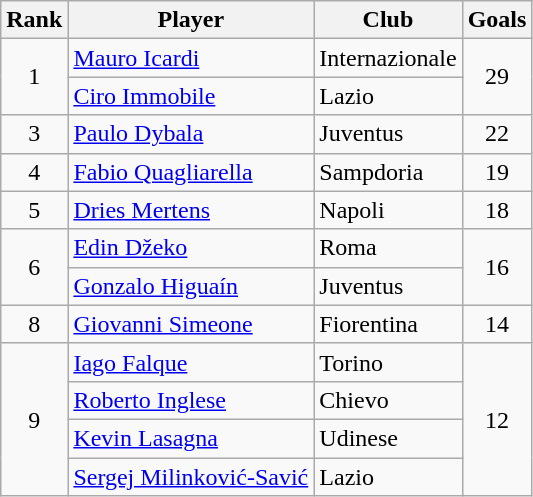<table class="wikitable" style="text-align:center">
<tr>
<th>Rank</th>
<th>Player</th>
<th>Club</th>
<th>Goals</th>
</tr>
<tr>
<td rowspan=2>1</td>
<td align=left> <a href='#'>Mauro Icardi</a></td>
<td align=left>Internazionale</td>
<td rowspan=2>29</td>
</tr>
<tr>
<td align=left> <a href='#'>Ciro Immobile</a></td>
<td align=left>Lazio</td>
</tr>
<tr>
<td>3</td>
<td align=left> <a href='#'>Paulo Dybala</a></td>
<td align=left>Juventus</td>
<td>22</td>
</tr>
<tr>
<td>4</td>
<td align=left> <a href='#'>Fabio Quagliarella</a></td>
<td align=left>Sampdoria</td>
<td>19</td>
</tr>
<tr>
<td>5</td>
<td align=left> <a href='#'>Dries Mertens</a></td>
<td align=left>Napoli</td>
<td>18</td>
</tr>
<tr>
<td rowspan=2>6</td>
<td align=left> <a href='#'>Edin Džeko</a></td>
<td align=left>Roma</td>
<td rowspan=2>16</td>
</tr>
<tr>
<td align=left> <a href='#'>Gonzalo Higuaín</a></td>
<td align=left>Juventus</td>
</tr>
<tr>
<td>8</td>
<td align=left> <a href='#'>Giovanni Simeone</a></td>
<td align=left>Fiorentina</td>
<td>14</td>
</tr>
<tr>
<td rowspan=4>9</td>
<td align=left> <a href='#'>Iago Falque</a></td>
<td align=left>Torino</td>
<td rowspan=4>12</td>
</tr>
<tr>
<td align=left> <a href='#'>Roberto Inglese</a></td>
<td align=left>Chievo</td>
</tr>
<tr>
<td align=left> <a href='#'>Kevin Lasagna</a></td>
<td align=left>Udinese</td>
</tr>
<tr>
<td align=left> <a href='#'>Sergej Milinković-Savić</a></td>
<td align=left>Lazio</td>
</tr>
</table>
